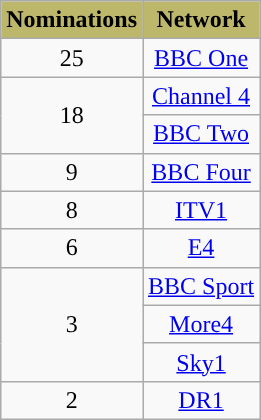<table class="wikitable" style="text-align:center;">
<tr>
<th style="background:#BDB76B;">Nominations</th>
<th style="background:#BDB76B;">Network</th>
</tr>
<tr>
<td>25</td>
<td><a href='#'>BBC One</a></td>
</tr>
<tr>
<td rowspan = "2">18</td>
<td><a href='#'>Channel 4</a></td>
</tr>
<tr>
<td><a href='#'>BBC Two</a></td>
</tr>
<tr>
<td>9</td>
<td><a href='#'>BBC Four</a></td>
</tr>
<tr>
<td>8</td>
<td><a href='#'>ITV1</a></td>
</tr>
<tr>
<td>6</td>
<td><a href='#'>E4</a></td>
</tr>
<tr>
<td rowspan="3">3</td>
<td><a href='#'>BBC Sport</a></td>
</tr>
<tr>
<td><a href='#'>More4</a></td>
</tr>
<tr>
<td><a href='#'>Sky1</a></td>
</tr>
<tr>
<td>2</td>
<td><a href='#'>DR1</a></td>
</tr>
</table>
